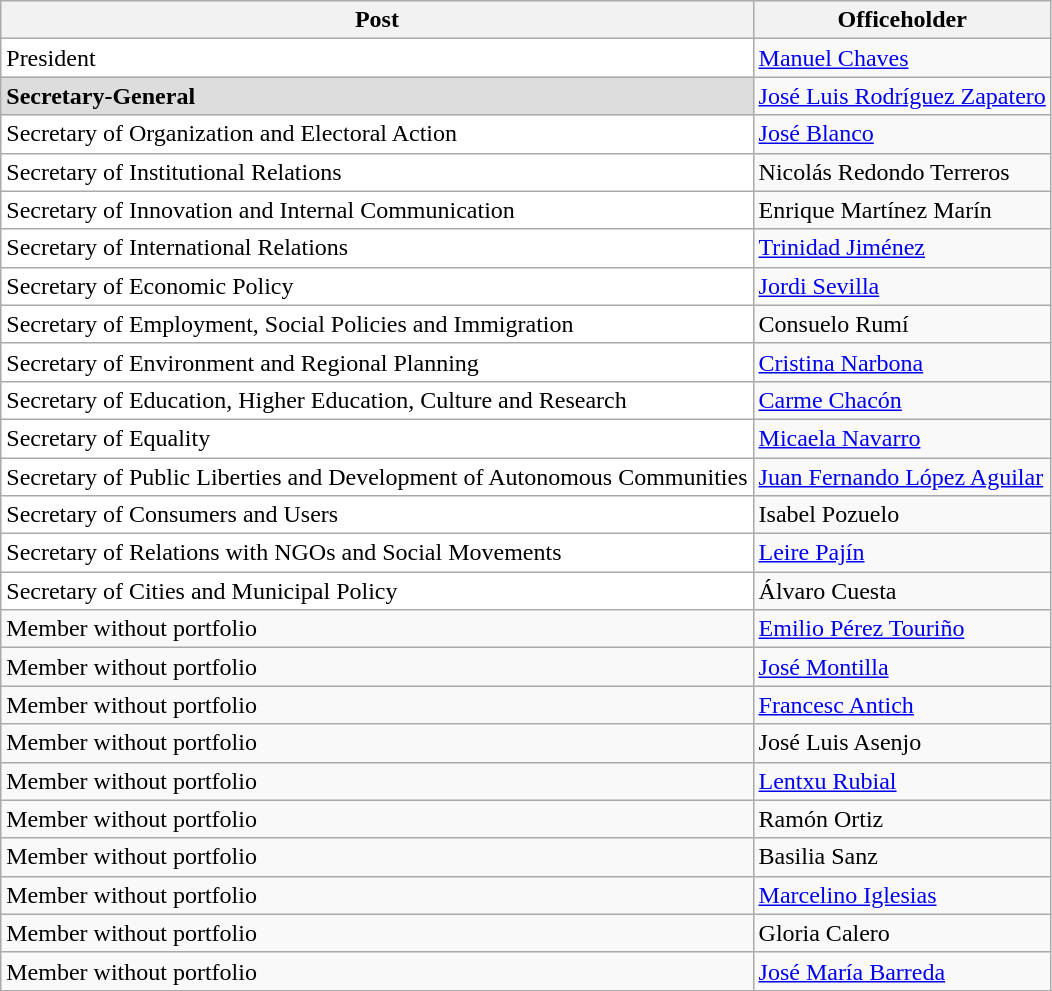<table class="wikitable">
<tr>
<th>Post</th>
<th>Officeholder</th>
</tr>
<tr>
<td style="color:inherit;background:#FFFFFF;">President</td>
<td><a href='#'>Manuel Chaves</a></td>
</tr>
<tr>
<td style="color:inherit;background:#DDDDDD;"><strong>Secretary-General</strong></td>
<td><a href='#'>José Luis Rodríguez Zapatero</a></td>
</tr>
<tr>
<td style="color:inherit;background:#FFFFFF;">Secretary of Organization and Electoral Action</td>
<td><a href='#'>José Blanco</a></td>
</tr>
<tr>
<td style="color:inherit;background:#FFFFFF;">Secretary of Institutional Relations</td>
<td>Nicolás Redondo Terreros</td>
</tr>
<tr>
<td style="color:inherit;background:#FFFFFF;">Secretary of Innovation and Internal Communication</td>
<td>Enrique Martínez Marín</td>
</tr>
<tr>
<td style="color:inherit;background:#FFFFFF;">Secretary of International Relations</td>
<td><a href='#'>Trinidad Jiménez</a></td>
</tr>
<tr>
<td style="color:inherit;background:#FFFFFF;">Secretary of Economic Policy</td>
<td><a href='#'>Jordi Sevilla</a></td>
</tr>
<tr>
<td style="color:inherit;background:#FFFFFF;">Secretary of Employment, Social Policies and Immigration</td>
<td>Consuelo Rumí</td>
</tr>
<tr>
<td style="color:inherit;background:#FFFFFF;">Secretary of Environment and Regional Planning</td>
<td><a href='#'>Cristina Narbona</a></td>
</tr>
<tr>
<td style="color:inherit;background:#FFFFFF;">Secretary of Education, Higher Education, Culture and Research</td>
<td><a href='#'>Carme Chacón</a></td>
</tr>
<tr>
<td style="color:inherit;background:#FFFFFF;">Secretary of Equality</td>
<td><a href='#'>Micaela Navarro</a></td>
</tr>
<tr>
<td style="color:inherit;background:#FFFFFF;">Secretary of Public Liberties and Development of Autonomous Communities</td>
<td><a href='#'>Juan Fernando López Aguilar</a></td>
</tr>
<tr>
<td style="color:inherit;background:#FFFFFF;">Secretary of Consumers and Users</td>
<td>Isabel Pozuelo</td>
</tr>
<tr>
<td style="color:inherit;background:#FFFFFF;">Secretary of Relations with NGOs and Social Movements</td>
<td><a href='#'>Leire Pajín</a></td>
</tr>
<tr>
<td style="color:inherit;background:#FFFFFF;">Secretary of Cities and Municipal Policy</td>
<td>Álvaro Cuesta</td>
</tr>
<tr>
<td>Member without portfolio</td>
<td><a href='#'>Emilio Pérez Touriño</a></td>
</tr>
<tr>
<td>Member without portfolio</td>
<td><a href='#'>José Montilla</a></td>
</tr>
<tr>
<td>Member without portfolio</td>
<td><a href='#'>Francesc Antich</a></td>
</tr>
<tr>
<td>Member without portfolio</td>
<td>José Luis Asenjo</td>
</tr>
<tr>
<td>Member without portfolio</td>
<td><a href='#'>Lentxu Rubial</a></td>
</tr>
<tr>
<td>Member without portfolio</td>
<td>Ramón Ortiz</td>
</tr>
<tr>
<td>Member without portfolio</td>
<td>Basilia Sanz</td>
</tr>
<tr>
<td>Member without portfolio</td>
<td><a href='#'>Marcelino Iglesias</a></td>
</tr>
<tr>
<td>Member without portfolio</td>
<td>Gloria Calero</td>
</tr>
<tr>
<td>Member without portfolio</td>
<td><a href='#'>José María Barreda</a></td>
</tr>
</table>
